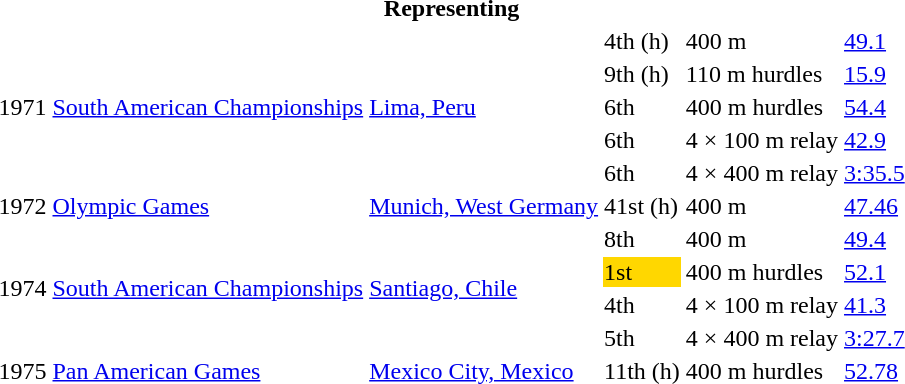<table>
<tr>
<th colspan="6">Representing </th>
</tr>
<tr>
<td rowspan=5>1971</td>
<td rowspan=5><a href='#'>South American Championships</a></td>
<td rowspan=5><a href='#'>Lima, Peru</a></td>
<td>4th (h)</td>
<td>400 m</td>
<td><a href='#'>49.1</a></td>
</tr>
<tr>
<td>9th (h)</td>
<td>110 m hurdles</td>
<td><a href='#'>15.9</a></td>
</tr>
<tr>
<td>6th</td>
<td>400 m hurdles</td>
<td><a href='#'>54.4</a></td>
</tr>
<tr>
<td>6th</td>
<td>4 × 100 m relay</td>
<td><a href='#'>42.9</a></td>
</tr>
<tr>
<td>6th</td>
<td>4 × 400 m relay</td>
<td><a href='#'>3:35.5</a></td>
</tr>
<tr>
<td>1972</td>
<td><a href='#'>Olympic Games</a></td>
<td><a href='#'>Munich, West Germany</a></td>
<td>41st (h)</td>
<td>400 m</td>
<td><a href='#'>47.46</a></td>
</tr>
<tr>
<td rowspan=4>1974</td>
<td rowspan=4><a href='#'>South American Championships</a></td>
<td rowspan=4><a href='#'>Santiago, Chile</a></td>
<td>8th</td>
<td>400 m</td>
<td><a href='#'>49.4</a></td>
</tr>
<tr>
<td bgcolor=gold>1st</td>
<td>400 m hurdles</td>
<td><a href='#'>52.1</a></td>
</tr>
<tr>
<td>4th</td>
<td>4 × 100 m relay</td>
<td><a href='#'>41.3</a></td>
</tr>
<tr>
<td>5th</td>
<td>4 × 400 m relay</td>
<td><a href='#'>3:27.7</a></td>
</tr>
<tr>
<td>1975</td>
<td><a href='#'>Pan American Games</a></td>
<td><a href='#'>Mexico City, Mexico</a></td>
<td>11th (h)</td>
<td>400 m hurdles</td>
<td><a href='#'>52.78</a></td>
</tr>
</table>
